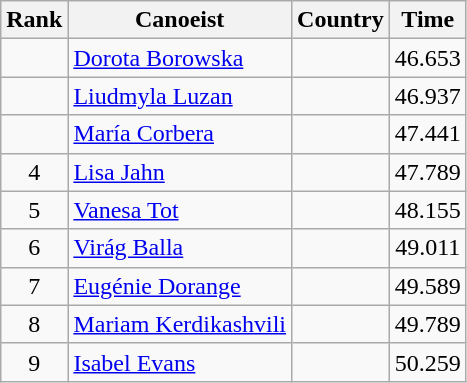<table class="wikitable" style="text-align:center">
<tr>
<th>Rank</th>
<th>Canoeist</th>
<th>Country</th>
<th>Time</th>
</tr>
<tr>
<td></td>
<td align=left><a href='#'>Dorota Borowska</a></td>
<td align=left></td>
<td>46.653</td>
</tr>
<tr>
<td></td>
<td align=left><a href='#'>Liudmyla Luzan</a></td>
<td align=left></td>
<td>46.937</td>
</tr>
<tr>
<td></td>
<td align=left><a href='#'>María Corbera</a></td>
<td align=left></td>
<td>47.441</td>
</tr>
<tr>
<td>4</td>
<td align=left><a href='#'>Lisa Jahn</a></td>
<td align=left></td>
<td>47.789</td>
</tr>
<tr>
<td>5</td>
<td align=left><a href='#'>Vanesa Tot</a></td>
<td align=left></td>
<td>48.155</td>
</tr>
<tr>
<td>6</td>
<td align=left><a href='#'>Virág Balla</a></td>
<td align=left></td>
<td>49.011</td>
</tr>
<tr>
<td>7</td>
<td align=left><a href='#'>Eugénie Dorange</a></td>
<td align=left></td>
<td>49.589</td>
</tr>
<tr>
<td>8</td>
<td align=left><a href='#'>Mariam Kerdikashvili</a></td>
<td align=left></td>
<td>49.789</td>
</tr>
<tr>
<td>9</td>
<td align=left><a href='#'>Isabel Evans</a></td>
<td align=left></td>
<td>50.259</td>
</tr>
</table>
